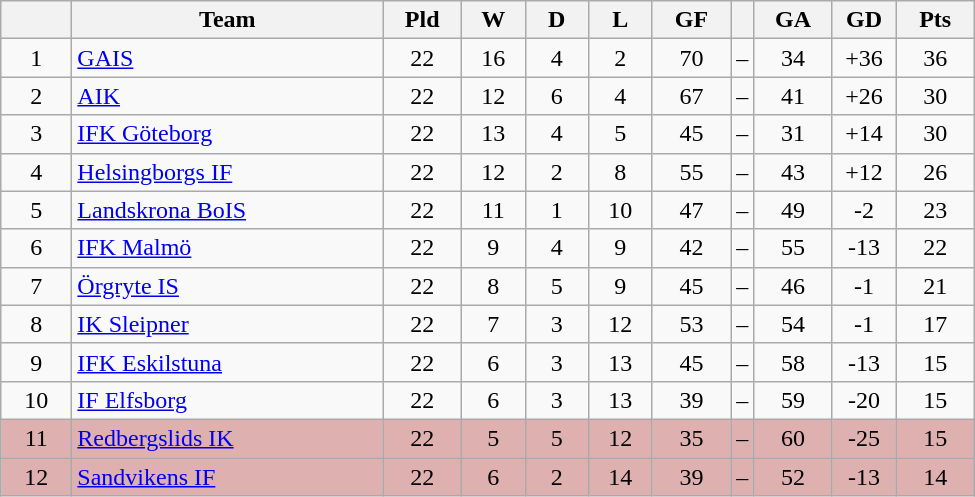<table class="wikitable" style="text-align: center;">
<tr>
<th style="width: 40px;"></th>
<th style="width: 200px;">Team</th>
<th style="width: 45px;">Pld</th>
<th style="width: 35px;">W</th>
<th style="width: 35px;">D</th>
<th style="width: 35px;">L</th>
<th style="width: 45px;">GF</th>
<th></th>
<th style="width: 45px;">GA</th>
<th style="width: 35px;">GD</th>
<th style="width: 45px;">Pts</th>
</tr>
<tr>
<td>1</td>
<td style="text-align: left;"><a href='#'>GAIS</a></td>
<td>22</td>
<td>16</td>
<td>4</td>
<td>2</td>
<td>70</td>
<td>–</td>
<td>34</td>
<td>+36</td>
<td>36</td>
</tr>
<tr>
<td>2</td>
<td style="text-align: left;"><a href='#'>AIK</a></td>
<td>22</td>
<td>12</td>
<td>6</td>
<td>4</td>
<td>67</td>
<td>–</td>
<td>41</td>
<td>+26</td>
<td>30</td>
</tr>
<tr>
<td>3</td>
<td style="text-align: left;"><a href='#'>IFK Göteborg</a></td>
<td>22</td>
<td>13</td>
<td>4</td>
<td>5</td>
<td>45</td>
<td>–</td>
<td>31</td>
<td>+14</td>
<td>30</td>
</tr>
<tr>
<td>4</td>
<td style="text-align: left;"><a href='#'>Helsingborgs IF</a></td>
<td>22</td>
<td>12</td>
<td>2</td>
<td>8</td>
<td>55</td>
<td>–</td>
<td>43</td>
<td>+12</td>
<td>26</td>
</tr>
<tr>
<td>5</td>
<td style="text-align: left;"><a href='#'>Landskrona BoIS</a></td>
<td>22</td>
<td>11</td>
<td>1</td>
<td>10</td>
<td>47</td>
<td>–</td>
<td>49</td>
<td>-2</td>
<td>23</td>
</tr>
<tr>
<td>6</td>
<td style="text-align: left;"><a href='#'>IFK Malmö</a></td>
<td>22</td>
<td>9</td>
<td>4</td>
<td>9</td>
<td>42</td>
<td>–</td>
<td>55</td>
<td>-13</td>
<td>22</td>
</tr>
<tr>
<td>7</td>
<td style="text-align: left;"><a href='#'>Örgryte IS</a></td>
<td>22</td>
<td>8</td>
<td>5</td>
<td>9</td>
<td>45</td>
<td>–</td>
<td>46</td>
<td>-1</td>
<td>21</td>
</tr>
<tr>
<td>8</td>
<td style="text-align: left;"><a href='#'>IK Sleipner</a></td>
<td>22</td>
<td>7</td>
<td>3</td>
<td>12</td>
<td>53</td>
<td>–</td>
<td>54</td>
<td>-1</td>
<td>17</td>
</tr>
<tr>
<td>9</td>
<td style="text-align: left;"><a href='#'>IFK Eskilstuna</a></td>
<td>22</td>
<td>6</td>
<td>3</td>
<td>13</td>
<td>45</td>
<td>–</td>
<td>58</td>
<td>-13</td>
<td>15</td>
</tr>
<tr>
<td>10</td>
<td style="text-align: left;"><a href='#'>IF Elfsborg</a></td>
<td>22</td>
<td>6</td>
<td>3</td>
<td>13</td>
<td>39</td>
<td>–</td>
<td>59</td>
<td>-20</td>
<td>15</td>
</tr>
<tr style="background: #deb0b0">
<td>11</td>
<td style="text-align: left;"><a href='#'>Redbergslids IK</a></td>
<td>22</td>
<td>5</td>
<td>5</td>
<td>12</td>
<td>35</td>
<td>–</td>
<td>60</td>
<td>-25</td>
<td>15</td>
</tr>
<tr style="background: #deb0b0">
<td>12</td>
<td style="text-align: left;"><a href='#'>Sandvikens IF</a></td>
<td>22</td>
<td>6</td>
<td>2</td>
<td>14</td>
<td>39</td>
<td>–</td>
<td>52</td>
<td>-13</td>
<td>14</td>
</tr>
</table>
